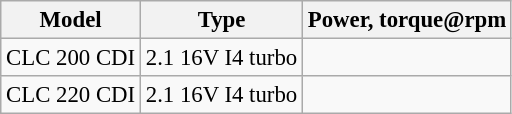<table class="wikitable collapsible collapsed" style="font-size:95%;">
<tr>
<th>Model</th>
<th>Type</th>
<th>Power, torque@rpm</th>
</tr>
<tr>
<td>CLC 200 CDI</td>
<td>2.1 16V I4 turbo</td>
<td></td>
</tr>
<tr>
<td>CLC 220 CDI</td>
<td>2.1 16V I4 turbo</td>
<td></td>
</tr>
</table>
